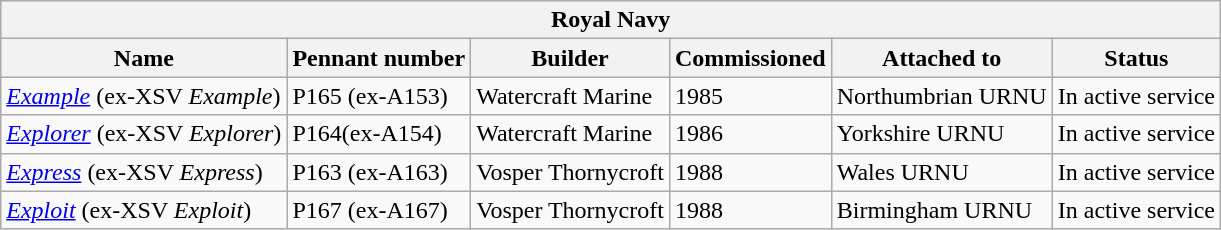<table class="wikitable">
<tr>
<th colspan="6">Royal Navy</th>
</tr>
<tr>
<th>Name</th>
<th>Pennant number</th>
<th>Builder</th>
<th>Commissioned</th>
<th>Attached to</th>
<th>Status</th>
</tr>
<tr>
<td><a href='#'><em>Example</em></a> (ex-XSV <em>Example</em>)</td>
<td>P165 (ex-A153)</td>
<td>Watercraft Marine</td>
<td>1985</td>
<td>Northumbrian URNU</td>
<td>In active service</td>
</tr>
<tr>
<td><a href='#'><em>Explorer</em></a> (ex-XSV <em>Explorer</em>)</td>
<td>P164(ex-A154)</td>
<td>Watercraft Marine</td>
<td>1986</td>
<td>Yorkshire URNU</td>
<td>In active service</td>
</tr>
<tr>
<td><a href='#'><em>Express</em></a> (ex-XSV <em>Express</em>)</td>
<td>P163 (ex-A163)</td>
<td>Vosper Thornycroft</td>
<td>1988</td>
<td>Wales URNU</td>
<td>In active service</td>
</tr>
<tr>
<td><a href='#'><em>Exploit</em></a> (ex-XSV <em>Exploit</em>)</td>
<td>P167 (ex-A167)</td>
<td>Vosper Thornycroft</td>
<td>1988</td>
<td>Birmingham URNU</td>
<td>In active service</td>
</tr>
</table>
